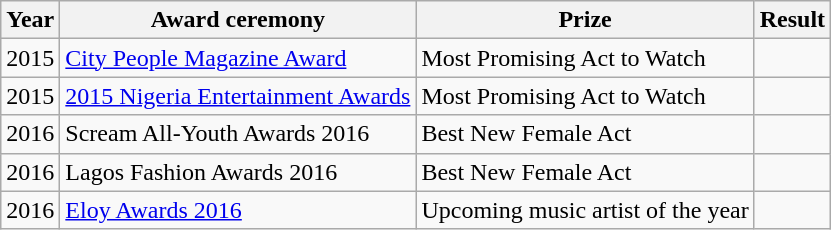<table class ="wikitable">
<tr>
<th>Year</th>
<th>Award ceremony</th>
<th>Prize</th>
<th>Result</th>
</tr>
<tr>
<td>2015</td>
<td><a href='#'>City People Magazine Award</a></td>
<td>Most Promising Act to Watch</td>
<td></td>
</tr>
<tr>
<td>2015</td>
<td><a href='#'>2015 Nigeria Entertainment Awards</a></td>
<td>Most Promising Act to Watch</td>
<td></td>
</tr>
<tr>
<td>2016</td>
<td>Scream All-Youth Awards 2016</td>
<td>Best New Female Act</td>
<td></td>
</tr>
<tr>
<td>2016</td>
<td>Lagos Fashion Awards 2016</td>
<td>Best New Female Act</td>
<td></td>
</tr>
<tr>
<td>2016</td>
<td><a href='#'>Eloy Awards 2016</a></td>
<td>Upcoming music artist of the year</td>
<td></td>
</tr>
</table>
